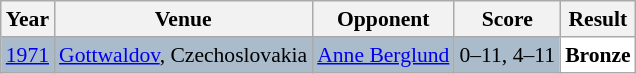<table class="sortable wikitable" style="font-size: 90%;">
<tr>
<th>Year</th>
<th>Venue</th>
<th>Opponent</th>
<th>Score</th>
<th>Result</th>
</tr>
<tr style="background:#AABBCC">
<td align="center"><a href='#'>1971</a></td>
<td align="left"><a href='#'>Gottwaldov</a>, Czechoslovakia</td>
<td align="left"> <a href='#'>Anne Berglund</a></td>
<td align="left">0–11, 4–11</td>
<td style="text-align:left; background:white"> <strong>Bronze</strong></td>
</tr>
</table>
